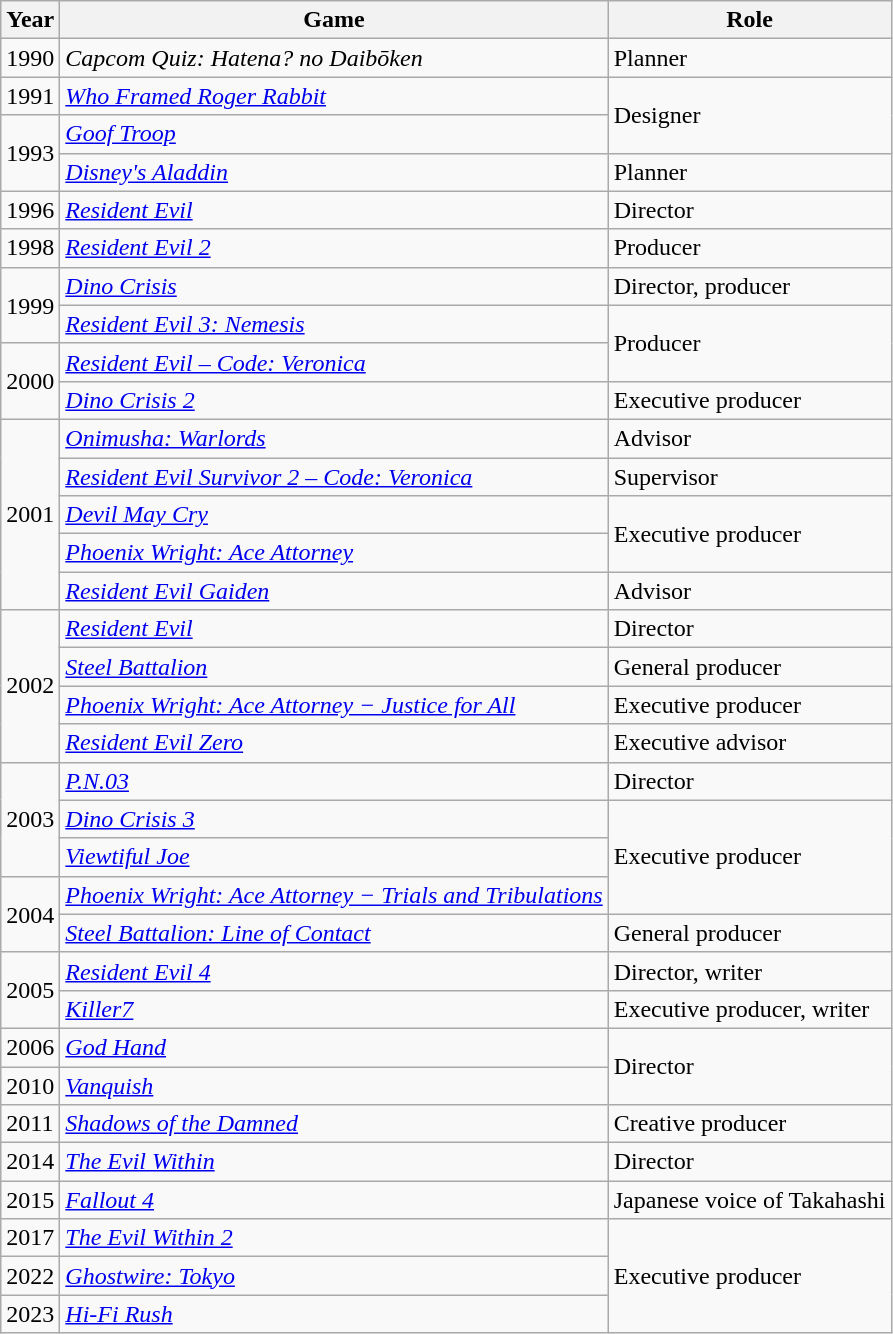<table class="wikitable sortable">
<tr>
<th>Year</th>
<th>Game</th>
<th>Role</th>
</tr>
<tr>
<td scope="row">1990</td>
<td><em>Capcom Quiz: Hatena? no Daibōken</em></td>
<td>Planner</td>
</tr>
<tr>
<td scope="row">1991</td>
<td><em><a href='#'>Who Framed Roger Rabbit</a></em></td>
<td scope="row" rowspan="2">Designer</td>
</tr>
<tr>
<td scope="row" rowspan="2">1993</td>
<td><em><a href='#'>Goof Troop</a></em></td>
</tr>
<tr>
<td><em><a href='#'>Disney's Aladdin</a></em></td>
<td>Planner</td>
</tr>
<tr>
<td scope="row">1996</td>
<td><em><a href='#'>Resident Evil</a></em></td>
<td>Director</td>
</tr>
<tr>
<td scope="row">1998</td>
<td><em><a href='#'>Resident Evil 2</a></em></td>
<td>Producer</td>
</tr>
<tr>
<td scope="row" rowspan="2">1999</td>
<td><em><a href='#'>Dino Crisis</a></em></td>
<td>Director, producer</td>
</tr>
<tr>
<td><em><a href='#'>Resident Evil 3: Nemesis</a></em></td>
<td rowspan="2">Producer</td>
</tr>
<tr>
<td scope="row" rowspan="2">2000</td>
<td><em><a href='#'>Resident Evil – Code: Veronica</a></em></td>
</tr>
<tr>
<td><em><a href='#'>Dino Crisis 2</a></em></td>
<td>Executive producer</td>
</tr>
<tr>
<td scope="row" rowspan="5">2001</td>
<td><em><a href='#'>Onimusha: Warlords</a></em></td>
<td>Advisor</td>
</tr>
<tr>
<td><em><a href='#'>Resident Evil Survivor 2 – Code: Veronica</a></em></td>
<td>Supervisor</td>
</tr>
<tr>
<td><em><a href='#'>Devil May Cry</a></em></td>
<td rowspan="2">Executive producer</td>
</tr>
<tr>
<td><em><a href='#'>Phoenix Wright: Ace Attorney</a></em></td>
</tr>
<tr>
<td><em><a href='#'>Resident Evil Gaiden</a></em></td>
<td>Advisor</td>
</tr>
<tr>
<td scope="row" rowspan="4">2002</td>
<td><em><a href='#'>Resident Evil</a></em></td>
<td>Director</td>
</tr>
<tr>
<td><em><a href='#'>Steel Battalion</a></em></td>
<td>General producer</td>
</tr>
<tr>
<td><em><a href='#'>Phoenix Wright: Ace Attorney − Justice for All</a></em></td>
<td>Executive producer</td>
</tr>
<tr>
<td><em><a href='#'>Resident Evil Zero</a></em></td>
<td>Executive advisor</td>
</tr>
<tr>
<td scope="row" rowspan="3">2003</td>
<td><em><a href='#'>P.N.03</a></em></td>
<td>Director</td>
</tr>
<tr>
<td><em><a href='#'>Dino Crisis 3</a></em></td>
<td rowspan="3">Executive producer</td>
</tr>
<tr>
<td><em><a href='#'>Viewtiful Joe</a></em></td>
</tr>
<tr>
<td scope="row" rowspan="2">2004</td>
<td><em><a href='#'>Phoenix Wright: Ace Attorney − Trials and Tribulations</a></em></td>
</tr>
<tr>
<td><em><a href='#'>Steel Battalion: Line of Contact</a></em></td>
<td>General producer</td>
</tr>
<tr>
<td scope="row" rowspan="2">2005</td>
<td><em><a href='#'>Resident Evil 4</a></em></td>
<td>Director, writer</td>
</tr>
<tr>
<td><em><a href='#'>Killer7</a></em></td>
<td>Executive producer, writer</td>
</tr>
<tr>
<td scope="row">2006</td>
<td><em><a href='#'>God Hand</a></em></td>
<td rowspan="2">Director</td>
</tr>
<tr>
<td scope="row">2010</td>
<td><em><a href='#'>Vanquish</a></em></td>
</tr>
<tr>
<td scope="row">2011</td>
<td><em><a href='#'>Shadows of the Damned</a></em></td>
<td>Creative producer</td>
</tr>
<tr>
<td scope="row">2014</td>
<td><em><a href='#'>The Evil Within</a></em></td>
<td>Director</td>
</tr>
<tr>
<td scope="row">2015</td>
<td><em><a href='#'>Fallout 4</a></em></td>
<td>Japanese voice of Takahashi</td>
</tr>
<tr>
<td scope="row">2017</td>
<td><em><a href='#'>The Evil Within 2</a></em></td>
<td rowspan="3">Executive producer</td>
</tr>
<tr>
<td scope="row">2022</td>
<td><em><a href='#'>Ghostwire: Tokyo</a></em></td>
</tr>
<tr>
<td scope="row">2023</td>
<td><em><a href='#'>Hi-Fi Rush</a></em></td>
</tr>
</table>
